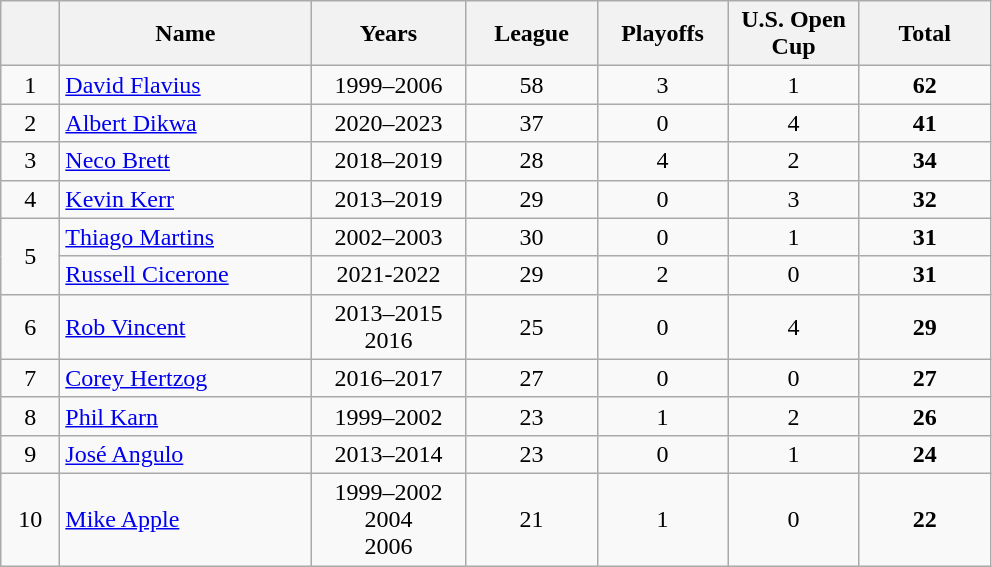<table class="wikitable sortable" style="text-align:center;">
<tr>
<th style="width: 2em;"></th>
<th style="width: 10em;">Name</th>
<th style="width: 6em;">Years</th>
<th style="width: 5em;">League</th>
<th style="width: 5em;">Playoffs</th>
<th style="width: 5em;">U.S. Open Cup</th>
<th style="width: 5em;">Total</th>
</tr>
<tr>
<td>1</td>
<td style="text-align:left;"> <a href='#'>David Flavius</a></td>
<td>1999–2006</td>
<td>58</td>
<td>3</td>
<td>1</td>
<td><strong>62</strong></td>
</tr>
<tr>
<td>2</td>
<td style="text-align:left;"> <a href='#'>Albert Dikwa</a></td>
<td>2020–2023</td>
<td>37</td>
<td>0</td>
<td>4</td>
<td><strong>41</strong></td>
</tr>
<tr>
<td>3</td>
<td style="text-align:left;"> <a href='#'>Neco Brett</a></td>
<td>2018–2019</td>
<td>28</td>
<td>4</td>
<td>2</td>
<td><strong>34</strong></td>
</tr>
<tr>
<td>4</td>
<td style="text-align:left;"> <a href='#'>Kevin Kerr</a></td>
<td>2013–2019</td>
<td>29</td>
<td>0</td>
<td>3</td>
<td><strong>32</strong></td>
</tr>
<tr>
<td rowspan=2>5</td>
<td style="text-align:left;"> <a href='#'>Thiago Martins</a></td>
<td>2002–2003</td>
<td>30</td>
<td>0</td>
<td>1</td>
<td><strong>31</strong></td>
</tr>
<tr>
<td style="text-align:left;"> <a href='#'>Russell Cicerone</a></td>
<td>2021-2022</td>
<td>29</td>
<td>2</td>
<td>0</td>
<td><strong>31</strong></td>
</tr>
<tr>
<td>6</td>
<td style="text-align:left;"> <a href='#'>Rob Vincent</a></td>
<td>2013–2015<br>2016</td>
<td>25</td>
<td>0</td>
<td>4</td>
<td><strong>29</strong></td>
</tr>
<tr>
<td>7</td>
<td style="text-align:left;"> <a href='#'>Corey Hertzog</a></td>
<td>2016–2017</td>
<td>27</td>
<td>0</td>
<td>0</td>
<td><strong>27</strong></td>
</tr>
<tr>
<td>8</td>
<td style="text-align:left;"> <a href='#'>Phil Karn</a></td>
<td>1999–2002</td>
<td>23</td>
<td>1</td>
<td>2</td>
<td><strong>26</strong></td>
</tr>
<tr>
<td>9</td>
<td style="text-align:left;"> <a href='#'>José Angulo</a></td>
<td>2013–2014</td>
<td>23</td>
<td>0</td>
<td>1</td>
<td><strong>24</strong></td>
</tr>
<tr>
<td>10</td>
<td style="text-align:left;"> <a href='#'>Mike Apple</a></td>
<td>1999–2002<br>2004<br>2006</td>
<td>21</td>
<td>1</td>
<td>0</td>
<td><strong>22</strong></td>
</tr>
</table>
